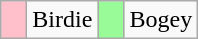<table class="wikitable" span = 50>
<tr>
<td style="background: Pink;" width=10></td>
<td>Birdie</td>
<td style="background: PaleGreen;" width=10></td>
<td>Bogey</td>
</tr>
</table>
